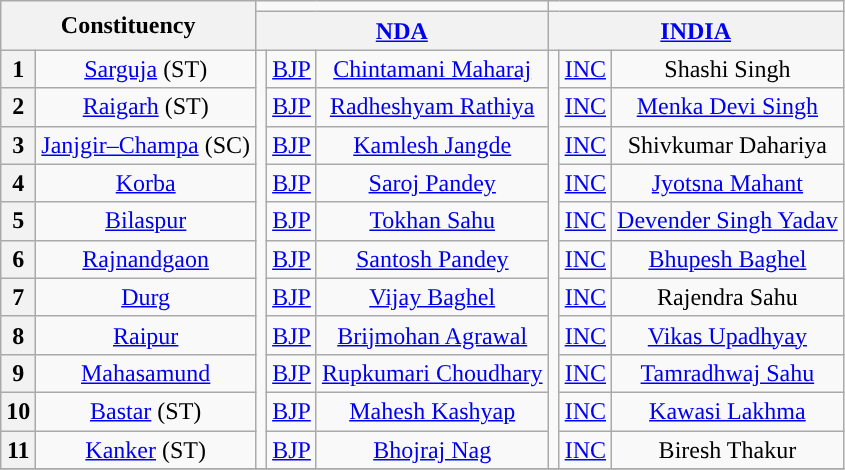<table class="wikitable sortable" style="text-align:center;">
<tr>
<th colspan="2" rowspan="2">Constituency</th>
<td colspan="3"></td>
<td colspan="3"></td>
</tr>
<tr>
<th colspan="3"><a href='#'>NDA</a></th>
<th colspan="3"><a href='#'>INDIA</a></th>
</tr>
<tr>
<th>1</th>
<td><a href='#'>Sarguja</a> (ST)</td>
<td rowspan="11" bgcolor=></td>
<td><a href='#'>BJP</a></td>
<td><a href='#'>Chintamani Maharaj</a></td>
<td rowspan="11" bgcolor=></td>
<td><a href='#'>INC</a></td>
<td>Shashi Singh</td>
</tr>
<tr>
<th>2</th>
<td><a href='#'>Raigarh</a> (ST)</td>
<td><a href='#'>BJP</a></td>
<td><a href='#'>Radheshyam Rathiya</a></td>
<td><a href='#'>INC</a></td>
<td><a href='#'>Menka Devi Singh</a></td>
</tr>
<tr>
<th>3</th>
<td><a href='#'>Janjgir–Champa</a> (SC)</td>
<td><a href='#'>BJP</a></td>
<td><a href='#'>Kamlesh Jangde</a></td>
<td><a href='#'>INC</a></td>
<td>Shivkumar Dahariya</td>
</tr>
<tr>
<th>4</th>
<td><a href='#'>Korba</a></td>
<td><a href='#'>BJP</a></td>
<td><a href='#'>Saroj Pandey</a></td>
<td><a href='#'>INC</a></td>
<td><a href='#'>Jyotsna Mahant</a></td>
</tr>
<tr>
<th>5</th>
<td><a href='#'>Bilaspur</a></td>
<td><a href='#'>BJP</a></td>
<td><a href='#'>Tokhan Sahu</a></td>
<td><a href='#'>INC</a></td>
<td><a href='#'>Devender Singh Yadav</a></td>
</tr>
<tr>
<th>6</th>
<td><a href='#'>Rajnandgaon</a></td>
<td><a href='#'>BJP</a></td>
<td><a href='#'>Santosh Pandey</a></td>
<td><a href='#'>INC</a></td>
<td><a href='#'>Bhupesh Baghel</a></td>
</tr>
<tr>
<th>7</th>
<td><a href='#'>Durg</a></td>
<td><a href='#'>BJP</a></td>
<td><a href='#'>Vijay Baghel</a></td>
<td><a href='#'>INC</a></td>
<td>Rajendra Sahu</td>
</tr>
<tr>
<th>8</th>
<td><a href='#'>Raipur</a></td>
<td><a href='#'>BJP</a></td>
<td><a href='#'>Brijmohan Agrawal</a></td>
<td><a href='#'>INC</a></td>
<td><a href='#'>Vikas Upadhyay</a></td>
</tr>
<tr>
<th>9</th>
<td><a href='#'>Mahasamund</a></td>
<td><a href='#'>BJP</a></td>
<td><a href='#'>Rupkumari Choudhary</a></td>
<td><a href='#'>INC</a></td>
<td><a href='#'>Tamradhwaj Sahu</a></td>
</tr>
<tr>
<th>10</th>
<td><a href='#'>Bastar</a> (ST)</td>
<td><a href='#'>BJP</a></td>
<td><a href='#'>Mahesh Kashyap</a></td>
<td><a href='#'>INC</a></td>
<td><a href='#'>Kawasi Lakhma</a></td>
</tr>
<tr>
<th>11</th>
<td><a href='#'>Kanker</a> (ST)</td>
<td><a href='#'>BJP</a></td>
<td><a href='#'>Bhojraj Nag</a></td>
<td><a href='#'>INC</a></td>
<td>Biresh Thakur</td>
</tr>
<tr>
</tr>
</table>
